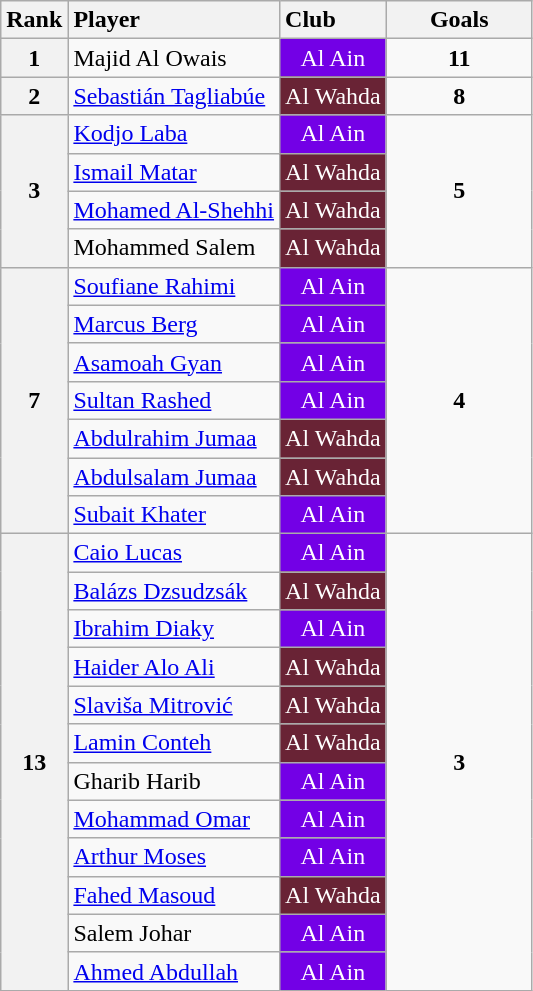<table class="wikitable sortable" style="text-align:center;margin-left:1em">
<tr>
<th>Rank</th>
<th style="text-align:left;" style="width:175px;">Player</th>
<th style="text-align:left;" style="width:100px;">Club</th>
<th width=90>Goals</th>
</tr>
<tr>
<th>1</th>
<td style="text-align:left;"> Majid Al Owais</td>
<td style="color:white; background: #7300E6;">Al Ain</td>
<td><strong>11</strong></td>
</tr>
<tr>
<th>2</th>
<td style="text-align:left;"> <a href='#'>Sebastián Tagliabúe</a></td>
<td style="color:white; background: #692335;">Al Wahda</td>
<td><strong>8</strong></td>
</tr>
<tr>
<th rowspan=4>3</th>
<td style="text-align:left;"> <a href='#'>Kodjo Laba</a></td>
<td style="color:white; background: #7300E6;">Al Ain</td>
<td rowspan=4><strong>5</strong></td>
</tr>
<tr>
<td style="text-align:left;"> <a href='#'>Ismail Matar</a></td>
<td style="color:white; background: #692335;">Al Wahda</td>
</tr>
<tr>
<td style="text-align:left;"> <a href='#'>Mohamed Al-Shehhi</a></td>
<td style="color:white; background: #692335;">Al Wahda</td>
</tr>
<tr>
<td style="text-align:left;"> Mohammed Salem</td>
<td style="color:white; background: #692335;">Al Wahda</td>
</tr>
<tr>
<th rowspan=7>7</th>
<td style="text-align:left;"> <a href='#'>Soufiane Rahimi</a></td>
<td style="color:white; background: #7300E6;">Al Ain</td>
<td rowspan=7><strong>4</strong></td>
</tr>
<tr>
<td style="text-align:left;"> <a href='#'>Marcus Berg</a></td>
<td style="color:white; background: #7300E6;">Al Ain</td>
</tr>
<tr>
<td style="text-align:left;"> <a href='#'>Asamoah Gyan</a></td>
<td style="color:white; background: #7300E6;">Al Ain</td>
</tr>
<tr>
<td style="text-align:left;"> <a href='#'>Sultan Rashed</a></td>
<td style="color:white; background: #7300E6;">Al Ain</td>
</tr>
<tr>
<td style="text-align:left;"> <a href='#'>Abdulrahim Jumaa</a></td>
<td style="color:white; background: #692335;">Al Wahda</td>
</tr>
<tr>
<td style="text-align:left;"> <a href='#'>Abdulsalam Jumaa</a></td>
<td style="color:white; background: #692335;">Al Wahda</td>
</tr>
<tr>
<td style="text-align:left;"> <a href='#'>Subait Khater</a></td>
<td style="color:white; background: #7300E6;">Al Ain</td>
</tr>
<tr>
<th rowspan=12>13</th>
<td style="text-align:left;"> <a href='#'>Caio Lucas</a></td>
<td style="color:white; background: #7300E6;">Al Ain</td>
<td rowspan=12><strong>3</strong></td>
</tr>
<tr>
<td style="text-align:left;"> <a href='#'>Balázs Dzsudzsák</a></td>
<td style="color:white; background: #692335;">Al Wahda</td>
</tr>
<tr>
<td style="text-align:left;"> <a href='#'>Ibrahim Diaky</a></td>
<td style="color:white; background: #7300E6;">Al Ain</td>
</tr>
<tr>
<td style="text-align:left;"> <a href='#'>Haider Alo Ali</a></td>
<td style="color:white; background: #692335;">Al Wahda</td>
</tr>
<tr>
<td style="text-align:left;"> <a href='#'>Slaviša Mitrović</a></td>
<td style="color:white; background: #692335;">Al Wahda</td>
</tr>
<tr>
<td style="text-align:left;"> <a href='#'>Lamin Conteh</a></td>
<td style="color:white; background: #692335;">Al Wahda</td>
</tr>
<tr>
<td style="text-align:left;"> Gharib Harib</td>
<td style="color:white; background: #7300E6;">Al Ain</td>
</tr>
<tr>
<td style="text-align:left;"> <a href='#'>Mohammad Omar</a></td>
<td style="color:white; background: #7300E6;">Al Ain</td>
</tr>
<tr>
<td style="text-align:left;"> <a href='#'>Arthur Moses</a></td>
<td style="color:white; background: #7300E6;">Al Ain</td>
</tr>
<tr>
<td style="text-align:left;"> <a href='#'>Fahed Masoud</a></td>
<td style="color:white; background: #692335;">Al Wahda</td>
</tr>
<tr>
<td style="text-align:left;"> Salem Johar</td>
<td style="color:white; background: #7300E6;">Al Ain</td>
</tr>
<tr>
<td style="text-align:left;"> <a href='#'>Ahmed Abdullah</a></td>
<td style="color:white; background: #7300E6;">Al Ain</td>
</tr>
</table>
